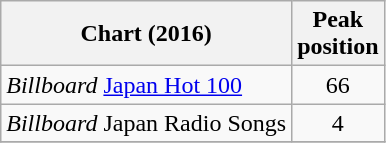<table class="wikitable sortable plainrowheaders">
<tr>
<th>Chart (2016)</th>
<th>Peak<br>position</th>
</tr>
<tr>
<td><em>Billboard</em> <a href='#'>Japan Hot 100</a></td>
<td align="center">66</td>
</tr>
<tr>
<td><em>Billboard</em> Japan Radio Songs</td>
<td align="center">4</td>
</tr>
<tr>
</tr>
</table>
